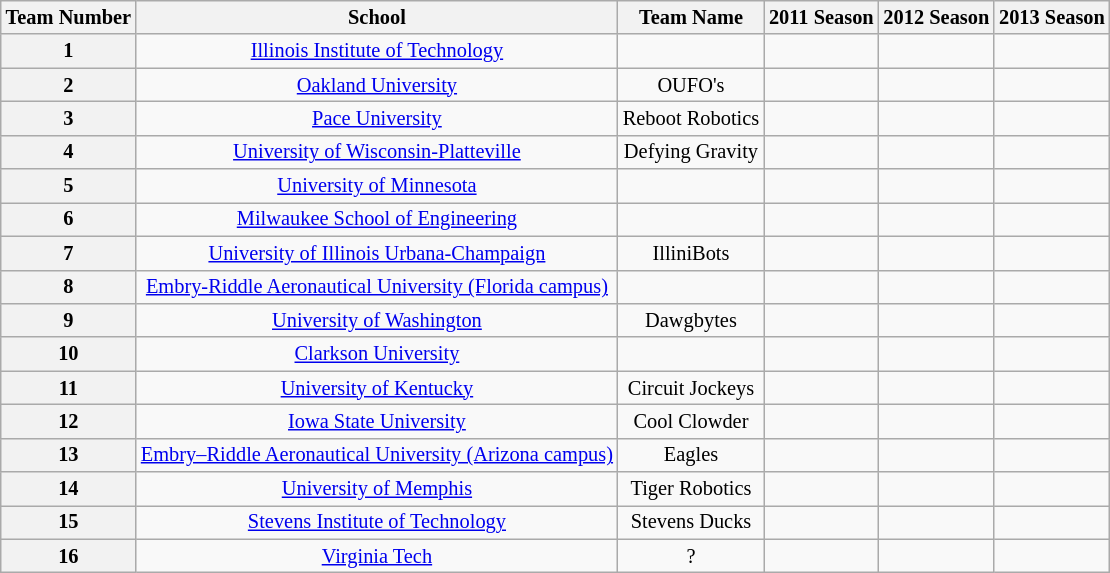<table style="font-size: 85%; text-align: center;" class="wikitable sortable">
<tr>
<th>Team Number</th>
<th>School</th>
<th>Team Name</th>
<th>2011 Season</th>
<th>2012 Season</th>
<th>2013 Season</th>
</tr>
<tr>
<th>1</th>
<td><a href='#'>Illinois Institute of Technology</a></td>
<td></td>
<td></td>
<td></td>
<td></td>
</tr>
<tr>
<th>2</th>
<td><a href='#'>Oakland University</a></td>
<td>OUFO's</td>
<td></td>
<td></td>
<td></td>
</tr>
<tr>
<th>3</th>
<td><a href='#'>Pace University</a></td>
<td>Reboot Robotics</td>
<td></td>
<td></td>
<td></td>
</tr>
<tr>
<th>4</th>
<td><a href='#'>University of Wisconsin-Platteville</a></td>
<td>Defying Gravity</td>
<td></td>
<td></td>
<td></td>
</tr>
<tr>
<th>5</th>
<td><a href='#'>University of Minnesota</a></td>
<td></td>
<td></td>
<td></td>
<td></td>
</tr>
<tr>
<th>6</th>
<td><a href='#'>Milwaukee School of Engineering</a></td>
<td></td>
<td></td>
<td></td>
<td></td>
</tr>
<tr>
<th>7</th>
<td><a href='#'>University of Illinois Urbana-Champaign</a></td>
<td>IlliniBots</td>
<td></td>
<td></td>
<td></td>
</tr>
<tr>
<th>8</th>
<td><a href='#'>Embry-Riddle Aeronautical University (Florida campus)</a></td>
<td></td>
<td></td>
<td></td>
<td></td>
</tr>
<tr>
<th>9</th>
<td><a href='#'>University of Washington</a></td>
<td>Dawgbytes</td>
<td></td>
<td></td>
<td></td>
</tr>
<tr>
<th>10</th>
<td><a href='#'>Clarkson University</a></td>
<td></td>
<td></td>
<td></td>
<td></td>
</tr>
<tr>
<th>11</th>
<td><a href='#'>University of Kentucky</a></td>
<td>Circuit Jockeys</td>
<td></td>
<td></td>
<td></td>
</tr>
<tr>
<th>12</th>
<td><a href='#'>Iowa State University</a></td>
<td>Cool Clowder</td>
<td></td>
<td></td>
<td></td>
</tr>
<tr>
<th>13</th>
<td><a href='#'>Embry–Riddle Aeronautical University (Arizona campus)</a></td>
<td>Eagles</td>
<td></td>
<td></td>
<td></td>
</tr>
<tr>
<th>14</th>
<td><a href='#'>University of Memphis</a></td>
<td>Tiger Robotics</td>
<td></td>
<td></td>
<td></td>
</tr>
<tr>
<th>15</th>
<td><a href='#'>Stevens Institute of Technology</a></td>
<td>Stevens Ducks</td>
<td></td>
<td></td>
<td></td>
</tr>
<tr>
<th>16</th>
<td><a href='#'>Virginia Tech</a></td>
<td>?</td>
<td></td>
<td></td>
<td></td>
</tr>
</table>
